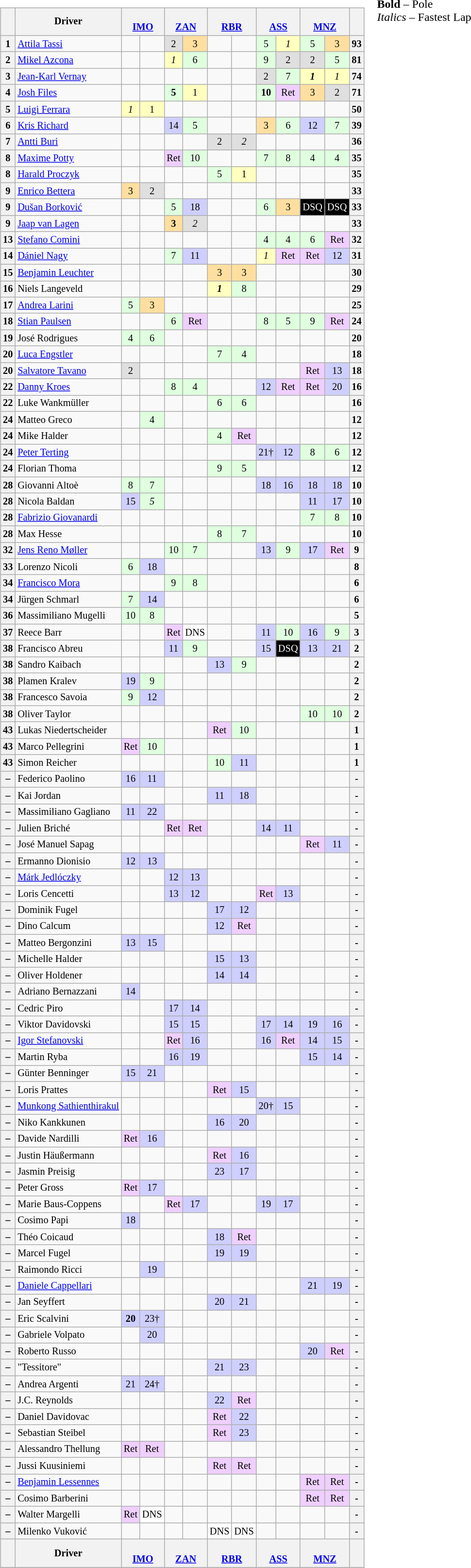<table>
<tr>
<td valign="top"><br><table align=left| class="wikitable" style="font-size: 85%; text-align: center">
<tr valign="top">
<th valign=middle></th>
<th valign=middle>Driver</th>
<th colspan=2><br><a href='#'>IMO</a></th>
<th colspan=2><br><a href='#'>ZAN</a></th>
<th colspan=2><br><a href='#'>RBR</a></th>
<th colspan=2><br><a href='#'>ASS</a></th>
<th colspan=2><br><a href='#'>MNZ</a></th>
<th valign=middle>  </th>
</tr>
<tr>
<th>1</th>
<td align="left"> <a href='#'>Attila Tassi</a></td>
<td></td>
<td></td>
<td style="background:#dfdfdf;">2</td>
<td style="background:#ffdf9f;">3</td>
<td></td>
<td></td>
<td style="background:#dfffdf;">5</td>
<td style="background:#ffffbf;"><em>1</em></td>
<td style="background:#dfffdf;">5</td>
<td style="background:#ffdf9f;">3</td>
<th>93</th>
</tr>
<tr>
<th>2</th>
<td align="left"> <a href='#'>Mikel Azcona</a></td>
<td></td>
<td></td>
<td style="background:#ffffbf;"><em>1</em></td>
<td style="background:#dfffdf;">6</td>
<td></td>
<td></td>
<td style="background:#dfffdf;">9</td>
<td style="background:#dfdfdf;">2</td>
<td style="background:#dfdfdf;">2</td>
<td style="background:#dfffdf;">5</td>
<th>81</th>
</tr>
<tr>
<th>3</th>
<td align="left"> <a href='#'>Jean-Karl Vernay</a></td>
<td></td>
<td></td>
<td></td>
<td></td>
<td></td>
<td></td>
<td style="background:#dfdfdf;">2</td>
<td style="background:#dfffdf;">7</td>
<td style="background:#ffffbf;"><strong><em>1</em></strong></td>
<td style="background:#ffffbf;"><em>1</em></td>
<th>74</th>
</tr>
<tr>
<th>4</th>
<td align="left"> <a href='#'>Josh Files</a></td>
<td></td>
<td></td>
<td style="background:#dfffdf;"><strong>5</strong></td>
<td style="background:#ffffbf;">1</td>
<td></td>
<td></td>
<td style="background:#dfffdf;"><strong>10</strong></td>
<td style="background:#efcfff;">Ret</td>
<td style="background:#ffdf9f;">3</td>
<td style="background:#dfdfdf;">2</td>
<th>71</th>
</tr>
<tr>
<th>5</th>
<td align="left"> <a href='#'>Luigi Ferrara</a></td>
<td style="background:#ffffbf;"><em>1</em></td>
<td style="background:#ffffbf;">1</td>
<td></td>
<td></td>
<td></td>
<td></td>
<td></td>
<td></td>
<td></td>
<td></td>
<th>50</th>
</tr>
<tr>
<th>6</th>
<td align="left"> <a href='#'>Kris Richard</a></td>
<td></td>
<td></td>
<td style="background:#cfcfff;">14</td>
<td style="background:#dfffdf;">5</td>
<td></td>
<td></td>
<td style="background:#ffdf9f;">3</td>
<td style="background:#dfffdf;">6</td>
<td style="background:#cfcfff;">12</td>
<td style="background:#dfffdf;">7</td>
<th>39</th>
</tr>
<tr>
<th>7</th>
<td align="left"> <a href='#'>Antti Buri</a></td>
<td></td>
<td></td>
<td></td>
<td></td>
<td style="background:#dfdfdf;">2</td>
<td style="background:#dfdfdf;"><em>2</em></td>
<td></td>
<td></td>
<td></td>
<td></td>
<th>36</th>
</tr>
<tr>
<th>8</th>
<td align="left"> <a href='#'>Maxime Potty</a></td>
<td></td>
<td></td>
<td style="background:#efcfff;">Ret</td>
<td style="background:#dfffdf;">10</td>
<td></td>
<td></td>
<td style="background:#dfffdf;">7</td>
<td style="background:#dfffdf;">8</td>
<td style="background:#dfffdf;">4</td>
<td style="background:#dfffdf;">4</td>
<th>35</th>
</tr>
<tr>
<th>8</th>
<td align="left"> <a href='#'>Harald Proczyk</a></td>
<td></td>
<td></td>
<td></td>
<td></td>
<td style="background:#dfffdf;">5</td>
<td style="background:#ffffbf;">1</td>
<td></td>
<td></td>
<td></td>
<td></td>
<th>35</th>
</tr>
<tr>
<th>9</th>
<td align="left"> <a href='#'>Enrico Bettera</a></td>
<td style="background:#ffdf9f;">3</td>
<td style="background:#dfdfdf;">2</td>
<td></td>
<td></td>
<td></td>
<td></td>
<td></td>
<td></td>
<td></td>
<td></td>
<th>33</th>
</tr>
<tr>
<th>9</th>
<td align="left"> <a href='#'>Dušan Borković</a></td>
<td></td>
<td></td>
<td style="background:#dfffdf;">5</td>
<td style="background:#cfcfff;">18</td>
<td></td>
<td></td>
<td style="background:#dfffdf;">6</td>
<td style="background:#ffdf9f;">3</td>
<td style="background:#000000; color:#ffffff;">DSQ</td>
<td style="background:#000000; color:#ffffff;">DSQ</td>
<th>33</th>
</tr>
<tr>
<th>9</th>
<td align="left"> <a href='#'>Jaap van Lagen</a></td>
<td></td>
<td></td>
<td style="background:#ffdf9f;"><strong>3</strong></td>
<td style="background:#dfdfdf;"><em>2</em></td>
<td></td>
<td></td>
<td></td>
<td></td>
<td></td>
<td></td>
<th>33</th>
</tr>
<tr>
<th>13</th>
<td align="left"> <a href='#'>Stefano Comini</a></td>
<td></td>
<td></td>
<td></td>
<td></td>
<td></td>
<td></td>
<td style="background:#dfffdf;">4</td>
<td style="background:#dfffdf;">4</td>
<td style="background:#dfffdf;">6</td>
<td style="background:#efcfff;">Ret</td>
<th>32</th>
</tr>
<tr>
<th>14</th>
<td align="left"> <a href='#'>Dániel Nagy</a></td>
<td></td>
<td></td>
<td style="background:#dfffdf;">7</td>
<td style="background:#cfcfff;">11</td>
<td></td>
<td></td>
<td style="background:#ffffbf;"><em>1</em></td>
<td style="background:#efcfff;">Ret</td>
<td style="background:#efcfff;">Ret</td>
<td style="background:#cfcfff;">12</td>
<th>31</th>
</tr>
<tr>
<th>15</th>
<td align="left"> <a href='#'>Benjamin Leuchter</a></td>
<td></td>
<td></td>
<td></td>
<td></td>
<td style="background:#ffdf9f;">3</td>
<td style="background:#ffdf9f;">3</td>
<td></td>
<td></td>
<td></td>
<td></td>
<th>30</th>
</tr>
<tr>
<th>16</th>
<td align="left"> Niels Langeveld</td>
<td></td>
<td></td>
<td></td>
<td></td>
<td style="background:#ffffbf;"><strong><em>1</em></strong></td>
<td style="background:#dfffdf;">8</td>
<td></td>
<td></td>
<td></td>
<td></td>
<th>29</th>
</tr>
<tr>
<th>17</th>
<td align="left"> <a href='#'>Andrea Larini</a></td>
<td style="background:#dfffdf;">5</td>
<td style="background:#ffdf9f;">3</td>
<td></td>
<td></td>
<td></td>
<td></td>
<td></td>
<td></td>
<td></td>
<td></td>
<th>25</th>
</tr>
<tr>
<th>18</th>
<td align="left"> <a href='#'>Stian Paulsen</a></td>
<td></td>
<td></td>
<td style="background:#dfffdf;">6</td>
<td style="background:#efcfff;">Ret</td>
<td></td>
<td></td>
<td style="background:#dfffdf;">8</td>
<td style="background:#dfffdf;">5</td>
<td style="background:#dfffdf;">9</td>
<td style="background:#efcfff;">Ret</td>
<th>24</th>
</tr>
<tr>
<th>19</th>
<td align="left"> José Rodrigues</td>
<td style="background:#dfffdf;">4</td>
<td style="background:#dfffdf;">6</td>
<td></td>
<td></td>
<td></td>
<td></td>
<td></td>
<td></td>
<td></td>
<td></td>
<th>20</th>
</tr>
<tr>
<th>20</th>
<td align="left"> <a href='#'>Luca Engstler</a></td>
<td></td>
<td></td>
<td></td>
<td></td>
<td style="background:#dfffdf;">7</td>
<td style="background:#dfffdf;">4</td>
<td></td>
<td></td>
<td></td>
<td></td>
<th>18</th>
</tr>
<tr>
<th>20</th>
<td align="left"> <a href='#'>Salvatore Tavano</a></td>
<td style="background:#dfdfdf;">2</td>
<td></td>
<td></td>
<td></td>
<td></td>
<td></td>
<td></td>
<td></td>
<td style="background:#efcfff;">Ret</td>
<td style="background:#cfcfff;">13</td>
<th>18</th>
</tr>
<tr>
<th>22</th>
<td align="left"> <a href='#'>Danny Kroes</a></td>
<td></td>
<td></td>
<td style="background:#dfffdf;">8</td>
<td style="background:#dfffdf;">4</td>
<td></td>
<td></td>
<td style="background:#cfcfff;">12</td>
<td style="background:#efcfff;">Ret</td>
<td style="background:#efcfff;">Ret</td>
<td style="background:#cfcfff;">20</td>
<th>16</th>
</tr>
<tr>
<th>22</th>
<td align="left"> Luke Wankmüller</td>
<td></td>
<td></td>
<td></td>
<td></td>
<td style="background:#dfffdf;">6</td>
<td style="background:#dfffdf;">6</td>
<td></td>
<td></td>
<td></td>
<td></td>
<th>16</th>
</tr>
<tr>
<th>24</th>
<td align="left"> Matteo Greco</td>
<td></td>
<td style="background:#dfffdf;">4</td>
<td></td>
<td></td>
<td></td>
<td></td>
<td></td>
<td></td>
<td></td>
<td></td>
<th>12</th>
</tr>
<tr>
<th>24</th>
<td align="left"> Mike Halder</td>
<td></td>
<td></td>
<td></td>
<td></td>
<td style="background:#dfffdf;">4</td>
<td style="background:#efcfff;">Ret</td>
<td></td>
<td></td>
<td></td>
<td></td>
<th>12</th>
</tr>
<tr>
<th>24</th>
<td align="left"> <a href='#'>Peter Terting</a></td>
<td></td>
<td></td>
<td></td>
<td></td>
<td></td>
<td></td>
<td style="background:#cfcfff;">21†</td>
<td style="background:#cfcfff;">12</td>
<td style="background:#dfffdf;">8</td>
<td style="background:#dfffdf;">6</td>
<th>12</th>
</tr>
<tr>
<th>24</th>
<td align="left"> Florian Thoma</td>
<td></td>
<td></td>
<td></td>
<td></td>
<td style="background:#dfffdf;">9</td>
<td style="background:#dfffdf;">5</td>
<td></td>
<td></td>
<td></td>
<td></td>
<th>12</th>
</tr>
<tr>
<th>28</th>
<td align="left"> Giovanni Altoè</td>
<td style="background:#dfffdf;">8</td>
<td style="background:#dfffdf;">7</td>
<td></td>
<td></td>
<td></td>
<td></td>
<td style="background:#cfcfff;">18</td>
<td style="background:#cfcfff;">16</td>
<td style="background:#cfcfff;">18</td>
<td style="background:#cfcfff;">18</td>
<th>10</th>
</tr>
<tr>
<th>28</th>
<td align="left"> Nicola Baldan</td>
<td style="background:#cfcfff;">15</td>
<td style="background:#dfffdf;"><em>5</em></td>
<td></td>
<td></td>
<td></td>
<td></td>
<td></td>
<td></td>
<td style="background:#cfcfff;">11</td>
<td style="background:#cfcfff;">17</td>
<th>10</th>
</tr>
<tr>
<th>28</th>
<td align="left"> <a href='#'>Fabrizio Giovanardi</a></td>
<td></td>
<td></td>
<td></td>
<td></td>
<td></td>
<td></td>
<td></td>
<td></td>
<td style="background:#dfffdf;">7</td>
<td style="background:#dfffdf;">8</td>
<th>10</th>
</tr>
<tr>
<th>28</th>
<td align="left"> Max Hesse</td>
<td></td>
<td></td>
<td></td>
<td></td>
<td style="background:#dfffdf;">8</td>
<td style="background:#dfffdf;">7</td>
<td></td>
<td></td>
<td></td>
<td></td>
<th>10</th>
</tr>
<tr>
<th>32</th>
<td align="left"> <a href='#'>Jens Reno Møller</a></td>
<td></td>
<td></td>
<td style="background:#dfffdf;">10</td>
<td style="background:#dfffdf;">7</td>
<td></td>
<td></td>
<td style="background:#cfcfff;">13</td>
<td style="background:#dfffdf;">9</td>
<td style="background:#cfcfff;">17</td>
<td style="background:#efcfff;">Ret</td>
<th>9</th>
</tr>
<tr>
<th>33</th>
<td align="left"> Lorenzo Nicoli</td>
<td style="background:#dfffdf;">6</td>
<td style="background:#cfcfff;">18</td>
<td></td>
<td></td>
<td></td>
<td></td>
<td></td>
<td></td>
<td></td>
<td></td>
<th>8</th>
</tr>
<tr>
<th>34</th>
<td align="left"> <a href='#'>Francisco Mora</a></td>
<td></td>
<td></td>
<td style="background:#dfffdf;">9</td>
<td style="background:#dfffdf;">8</td>
<td></td>
<td></td>
<td></td>
<td></td>
<td></td>
<td></td>
<th>6</th>
</tr>
<tr>
<th>34</th>
<td align="left"> Jürgen Schmarl</td>
<td style="background:#dfffdf;">7</td>
<td style="background:#cfcfff;">14</td>
<td></td>
<td></td>
<td></td>
<td></td>
<td></td>
<td></td>
<td></td>
<td></td>
<th>6</th>
</tr>
<tr>
<th>36</th>
<td align="left"> Massimiliano Mugelli</td>
<td style="background:#dfffdf;">10</td>
<td style="background:#dfffdf;">8</td>
<td></td>
<td></td>
<td></td>
<td></td>
<td></td>
<td></td>
<td></td>
<td></td>
<th>5</th>
</tr>
<tr>
<th>37</th>
<td align="left"> Reece Barr</td>
<td></td>
<td></td>
<td style="background:#efcfff;">Ret</td>
<td style="background:#ffffff;">DNS</td>
<td></td>
<td></td>
<td style="background:#cfcfff;">11</td>
<td style="background:#dfffdf;">10</td>
<td style="background:#cfcfff;">16</td>
<td style="background:#dfffdf;">9</td>
<th>3</th>
</tr>
<tr>
<th>38</th>
<td align="left"> Francisco Abreu</td>
<td></td>
<td></td>
<td style="background:#cfcfff;">11</td>
<td style="background:#dfffdf;">9</td>
<td></td>
<td></td>
<td style="background:#cfcfff;">15</td>
<td style="background:#000000; color:#ffffff;">DSQ</td>
<td style="background:#cfcfff;">13</td>
<td style="background:#cfcfff;">21</td>
<th>2</th>
</tr>
<tr>
<th>38</th>
<td align="left"> Sandro Kaibach</td>
<td></td>
<td></td>
<td></td>
<td></td>
<td style="background:#cfcfff;">13</td>
<td style="background:#dfffdf;">9</td>
<td></td>
<td></td>
<td></td>
<td></td>
<th>2</th>
</tr>
<tr>
<th>38</th>
<td align="left"> Plamen Kralev</td>
<td style="background:#cfcfff;">19</td>
<td style="background:#dfffdf;">9</td>
<td></td>
<td></td>
<td></td>
<td></td>
<td></td>
<td></td>
<td></td>
<td></td>
<th>2</th>
</tr>
<tr>
<th>38</th>
<td align="left"> Francesco Savoia</td>
<td style="background:#dfffdf;">9</td>
<td style="background:#cfcfff;">12</td>
<td></td>
<td></td>
<td></td>
<td></td>
<td></td>
<td></td>
<td></td>
<td></td>
<th>2</th>
</tr>
<tr>
<th>38</th>
<td align="left"> Oliver Taylor</td>
<td></td>
<td></td>
<td></td>
<td></td>
<td></td>
<td></td>
<td></td>
<td></td>
<td style="background:#dfffdf;">10</td>
<td style="background:#dfffdf;">10</td>
<th>2</th>
</tr>
<tr>
<th>43</th>
<td align="left"> Lukas Niedertscheider</td>
<td></td>
<td></td>
<td></td>
<td></td>
<td style="background:#efcfff;">Ret</td>
<td style="background:#dfffdf;">10</td>
<td></td>
<td></td>
<td></td>
<td></td>
<th>1</th>
</tr>
<tr>
<th>43</th>
<td align="left"> Marco Pellegrini</td>
<td style="background:#efcfff;">Ret</td>
<td style="background:#dfffdf;">10</td>
<td></td>
<td></td>
<td></td>
<td></td>
<td></td>
<td></td>
<td></td>
<td></td>
<th>1</th>
</tr>
<tr>
<th>43</th>
<td align="left"> Simon Reicher</td>
<td></td>
<td></td>
<td></td>
<td></td>
<td style="background:#dfffdf;">10</td>
<td style="background:#cfcfff;">11</td>
<td></td>
<td></td>
<td></td>
<td></td>
<th>1</th>
</tr>
<tr>
<th>–</th>
<td align="left"> Federico Paolino</td>
<td style="background:#cfcfff;">16</td>
<td style="background:#cfcfff;">11</td>
<td></td>
<td></td>
<td></td>
<td></td>
<td></td>
<td></td>
<td></td>
<td></td>
<th>-</th>
</tr>
<tr>
<th>–</th>
<td align="left"> Kai Jordan</td>
<td></td>
<td></td>
<td></td>
<td></td>
<td style="background:#cfcfff;">11</td>
<td style="background:#cfcfff;">18</td>
<td></td>
<td></td>
<td></td>
<td></td>
<th>-</th>
</tr>
<tr>
<th>–</th>
<td align="left"> Massimiliano Gagliano</td>
<td style="background:#cfcfff;">11</td>
<td style="background:#cfcfff;">22</td>
<td></td>
<td></td>
<td></td>
<td></td>
<td></td>
<td></td>
<td></td>
<td></td>
<th>-</th>
</tr>
<tr>
<th>–</th>
<td align="left"> Julien Briché</td>
<td></td>
<td></td>
<td style="background:#efcfff;">Ret</td>
<td style="background:#efcfff;">Ret</td>
<td></td>
<td></td>
<td style="background:#cfcfff;">14</td>
<td style="background:#cfcfff;">11</td>
<td></td>
<td></td>
<th>-</th>
</tr>
<tr>
<th>–</th>
<td align="left"> José Manuel Sapag</td>
<td></td>
<td></td>
<td></td>
<td></td>
<td></td>
<td></td>
<td></td>
<td></td>
<td style="background:#efcfff;">Ret</td>
<td style="background:#cfcfff;">11</td>
<th>-</th>
</tr>
<tr>
<th>–</th>
<td align="left"> Ermanno Dionisio</td>
<td style="background:#cfcfff;">12</td>
<td style="background:#cfcfff;">13</td>
<td></td>
<td></td>
<td></td>
<td></td>
<td></td>
<td></td>
<td></td>
<td></td>
<th>-</th>
</tr>
<tr>
<th>–</th>
<td align="left"> <a href='#'>Márk Jedlóczky</a></td>
<td></td>
<td></td>
<td style="background:#cfcfff;">12</td>
<td style="background:#cfcfff;">13</td>
<td></td>
<td></td>
<td></td>
<td></td>
<td></td>
<td></td>
<th>-</th>
</tr>
<tr>
<th>–</th>
<td align="left"> Loris Cencetti</td>
<td></td>
<td></td>
<td style="background:#cfcfff;">13</td>
<td style="background:#cfcfff;">12</td>
<td></td>
<td></td>
<td style="background:#efcfff;">Ret</td>
<td style="background:#cfcfff;">13</td>
<td></td>
<td></td>
<th>-</th>
</tr>
<tr>
<th>–</th>
<td align="left"> Dominik Fugel</td>
<td></td>
<td></td>
<td></td>
<td></td>
<td style="background:#cfcfff;">17</td>
<td style="background:#cfcfff;">12</td>
<td></td>
<td></td>
<td></td>
<td></td>
<th>-</th>
</tr>
<tr>
<th>–</th>
<td align="left"> Dino Calcum</td>
<td></td>
<td></td>
<td></td>
<td></td>
<td style="background:#cfcfff;">12</td>
<td style="background:#efcfff;">Ret</td>
<td></td>
<td></td>
<td></td>
<td></td>
<th>-</th>
</tr>
<tr>
<th>–</th>
<td align="left"> Matteo Bergonzini</td>
<td style="background:#cfcfff;">13</td>
<td style="background:#cfcfff;">15</td>
<td></td>
<td></td>
<td></td>
<td></td>
<td></td>
<td></td>
<td></td>
<td></td>
<th>-</th>
</tr>
<tr>
<th>–</th>
<td align="left"> Michelle Halder</td>
<td></td>
<td></td>
<td></td>
<td></td>
<td style="background:#cfcfff;">15</td>
<td style="background:#cfcfff;">13</td>
<td></td>
<td></td>
<td></td>
<td></td>
<th>-</th>
</tr>
<tr>
<th>–</th>
<td align="left"> Oliver Holdener</td>
<td></td>
<td></td>
<td></td>
<td></td>
<td style="background:#cfcfff;">14</td>
<td style="background:#cfcfff;">14</td>
<td></td>
<td></td>
<td></td>
<td></td>
<th>-</th>
</tr>
<tr>
<th>–</th>
<td align="left"> Adriano Bernazzani</td>
<td style="background:#cfcfff;">14</td>
<td></td>
<td></td>
<td></td>
<td></td>
<td></td>
<td></td>
<td></td>
<td></td>
<td></td>
<th>-</th>
</tr>
<tr>
<th>–</th>
<td align="left"> Cedric Piro</td>
<td></td>
<td></td>
<td style="background:#cfcfff;">17</td>
<td style="background:#cfcfff;">14</td>
<td></td>
<td></td>
<td></td>
<td></td>
<td></td>
<td></td>
<th>-</th>
</tr>
<tr>
<th>–</th>
<td align="left"> Viktor Davidovski</td>
<td></td>
<td></td>
<td style="background:#cfcfff;">15</td>
<td style="background:#cfcfff;">15</td>
<td></td>
<td></td>
<td style="background:#cfcfff;">17</td>
<td style="background:#cfcfff;">14</td>
<td style="background:#cfcfff;">19</td>
<td style="background:#cfcfff;">16</td>
<th>-</th>
</tr>
<tr>
<th>–</th>
<td align="left"> <a href='#'>Igor Stefanovski</a></td>
<td></td>
<td></td>
<td style="background:#efcfff;">Ret</td>
<td style="background:#cfcfff;">16</td>
<td></td>
<td></td>
<td style="background:#cfcfff;">16</td>
<td style="background:#efcfff;">Ret</td>
<td style="background:#cfcfff;">14</td>
<td style="background:#cfcfff;">15</td>
<th>-</th>
</tr>
<tr>
<th>–</th>
<td align="left"> Martin Ryba</td>
<td></td>
<td></td>
<td style="background:#cfcfff;">16</td>
<td style="background:#cfcfff;">19</td>
<td></td>
<td></td>
<td></td>
<td></td>
<td style="background:#cfcfff;">15</td>
<td style="background:#cfcfff;">14</td>
<th>-</th>
</tr>
<tr>
<th>–</th>
<td align="left"> Günter Benninger</td>
<td style="background:#cfcfff;">15</td>
<td style="background:#cfcfff;">21</td>
<td></td>
<td></td>
<td></td>
<td></td>
<td></td>
<td></td>
<td></td>
<td></td>
<th>-</th>
</tr>
<tr>
<th>–</th>
<td align="left"> Loris Prattes</td>
<td></td>
<td></td>
<td></td>
<td></td>
<td style="background:#efcfff;">Ret</td>
<td style="background:#cfcfff;">15</td>
<td></td>
<td></td>
<td></td>
<td></td>
<th>-</th>
</tr>
<tr>
<th>–</th>
<td align="left"> <a href='#'>Munkong Sathienthirakul</a></td>
<td></td>
<td></td>
<td></td>
<td></td>
<td></td>
<td></td>
<td style="background:#cfcfff;">20†</td>
<td style="background:#cfcfff;">15</td>
<td></td>
<td></td>
<th>-</th>
</tr>
<tr>
<th>–</th>
<td align="left"> Niko Kankkunen</td>
<td></td>
<td></td>
<td></td>
<td></td>
<td style="background:#cfcfff;">16</td>
<td style="background:#cfcfff;">20</td>
<td></td>
<td></td>
<td></td>
<td></td>
<th>-</th>
</tr>
<tr>
<th>–</th>
<td align="left"> Davide Nardilli</td>
<td style="background:#efcfff;">Ret</td>
<td style="background:#cfcfff;">16</td>
<td></td>
<td></td>
<td></td>
<td></td>
<td></td>
<td></td>
<td></td>
<td></td>
<th>-</th>
</tr>
<tr>
<th>–</th>
<td align="left"> Justin Häußermann</td>
<td></td>
<td></td>
<td></td>
<td></td>
<td style="background:#efcfff;">Ret</td>
<td style="background:#cfcfff;">16</td>
<td></td>
<td></td>
<td></td>
<td></td>
<th>-</th>
</tr>
<tr>
<th>–</th>
<td align="left"> Jasmin Preisig</td>
<td></td>
<td></td>
<td></td>
<td></td>
<td style="background:#cfcfff;">23</td>
<td style="background:#cfcfff;">17</td>
<td></td>
<td></td>
<td></td>
<td></td>
<th>-</th>
</tr>
<tr>
<th>–</th>
<td align="left"> Peter Gross</td>
<td style="background:#efcfff;">Ret</td>
<td style="background:#cfcfff;">17</td>
<td></td>
<td></td>
<td></td>
<td></td>
<td></td>
<td></td>
<td></td>
<td></td>
<th>-</th>
</tr>
<tr>
<th>–</th>
<td align="left"> Marie Baus-Coppens</td>
<td></td>
<td></td>
<td style="background:#efcfff;">Ret</td>
<td style="background:#cfcfff;">17</td>
<td></td>
<td></td>
<td style="background:#cfcfff;">19</td>
<td style="background:#cfcfff;">17</td>
<td></td>
<td></td>
<th>-</th>
</tr>
<tr>
<th>–</th>
<td align="left"> Cosimo Papi</td>
<td style="background:#cfcfff;">18</td>
<td></td>
<td></td>
<td></td>
<td></td>
<td></td>
<td></td>
<td></td>
<td></td>
<td></td>
<th>-</th>
</tr>
<tr>
<th>–</th>
<td align="left"> Théo Coicaud</td>
<td></td>
<td></td>
<td></td>
<td></td>
<td style="background:#cfcfff;">18</td>
<td style="background:#efcfff;">Ret</td>
<td></td>
<td></td>
<td></td>
<td></td>
<th>-</th>
</tr>
<tr>
<th>–</th>
<td align="left"> Marcel Fugel</td>
<td></td>
<td></td>
<td></td>
<td></td>
<td style="background:#cfcfff;">19</td>
<td style="background:#cfcfff;">19</td>
<td></td>
<td></td>
<td></td>
<td></td>
<th>-</th>
</tr>
<tr>
<th>–</th>
<td align="left"> Raimondo Ricci</td>
<td></td>
<td style="background:#cfcfff;">19</td>
<td></td>
<td></td>
<td></td>
<td></td>
<td></td>
<td></td>
<td></td>
<td></td>
<th>-</th>
</tr>
<tr>
<th>–</th>
<td align="left"> <a href='#'>Daniele Cappellari</a></td>
<td></td>
<td></td>
<td></td>
<td></td>
<td></td>
<td></td>
<td></td>
<td></td>
<td style="background:#cfcfff;">21</td>
<td style="background:#cfcfff;">19</td>
<th>-</th>
</tr>
<tr>
<th>–</th>
<td align="left"> Jan Seyffert</td>
<td></td>
<td></td>
<td></td>
<td></td>
<td style="background:#cfcfff;">20</td>
<td style="background:#cfcfff;">21</td>
<td></td>
<td></td>
<td></td>
<td></td>
<th>-</th>
</tr>
<tr>
<th>–</th>
<td align="left"> Eric Scalvini</td>
<td style="background:#cfcfff;"><strong>20</strong></td>
<td style="background:#cfcfff;">23†</td>
<td></td>
<td></td>
<td></td>
<td></td>
<td></td>
<td></td>
<td></td>
<td></td>
<th>-</th>
</tr>
<tr>
<th>–</th>
<td align="left"> Gabriele Volpato</td>
<td></td>
<td style="background:#cfcfff;">20</td>
<td></td>
<td></td>
<td></td>
<td></td>
<td></td>
<td></td>
<td></td>
<td></td>
<th>-</th>
</tr>
<tr>
<th>–</th>
<td align="left"> Roberto Russo</td>
<td></td>
<td></td>
<td></td>
<td></td>
<td></td>
<td></td>
<td></td>
<td></td>
<td style="background:#cfcfff;">20</td>
<td style="background:#efcfff;">Ret</td>
<th>-</th>
</tr>
<tr>
<th>–</th>
<td align="left"> "Tessitore"</td>
<td></td>
<td></td>
<td></td>
<td></td>
<td style="background:#cfcfff;">21</td>
<td style="background:#cfcfff;">23</td>
<td></td>
<td></td>
<td></td>
<td></td>
<th>-</th>
</tr>
<tr>
<th>–</th>
<td align="left"> Andrea Argenti</td>
<td style="background:#cfcfff;">21</td>
<td style="background:#cfcfff;">24†</td>
<td></td>
<td></td>
<td></td>
<td></td>
<td></td>
<td></td>
<td></td>
<td></td>
<th>-</th>
</tr>
<tr>
<th>–</th>
<td align="left"> J.C. Reynolds</td>
<td></td>
<td></td>
<td></td>
<td></td>
<td style="background:#cfcfff;">22</td>
<td style="background:#efcfff;">Ret</td>
<td></td>
<td></td>
<td></td>
<td></td>
<th>-</th>
</tr>
<tr>
<th>–</th>
<td align="left"> Daniel Davidovac</td>
<td></td>
<td></td>
<td></td>
<td></td>
<td style="background:#efcfff;">Ret</td>
<td style="background:#cfcfff;">22</td>
<td></td>
<td></td>
<td></td>
<td></td>
<th>-</th>
</tr>
<tr>
<th>–</th>
<td align="left"> Sebastian Steibel</td>
<td></td>
<td></td>
<td></td>
<td></td>
<td style="background:#efcfff;">Ret</td>
<td style="background:#cfcfff;">23</td>
<td></td>
<td></td>
<td></td>
<td></td>
<th>-</th>
</tr>
<tr>
<th>–</th>
<td align="left"> Alessandro Thellung</td>
<td style="background:#efcfff;">Ret</td>
<td style="background:#efcfff;">Ret</td>
<td></td>
<td></td>
<td></td>
<td></td>
<td></td>
<td></td>
<td></td>
<td></td>
<th>-</th>
</tr>
<tr>
<th>–</th>
<td align="left"> Jussi Kuusiniemi</td>
<td></td>
<td></td>
<td></td>
<td></td>
<td style="background:#efcfff;">Ret</td>
<td style="background:#efcfff;">Ret</td>
<td></td>
<td></td>
<td></td>
<td></td>
<th>-</th>
</tr>
<tr>
<th>–</th>
<td align="left"> <a href='#'>Benjamin Lessennes</a></td>
<td></td>
<td></td>
<td></td>
<td></td>
<td></td>
<td></td>
<td></td>
<td></td>
<td style="background:#efcfff;">Ret</td>
<td style="background:#efcfff;">Ret</td>
<th>-</th>
</tr>
<tr>
<th>–</th>
<td align="left"> Cosimo Barberini</td>
<td></td>
<td></td>
<td></td>
<td></td>
<td></td>
<td></td>
<td></td>
<td></td>
<td style="background:#efcfff;">Ret</td>
<td style="background:#efcfff;">Ret</td>
<th>-</th>
</tr>
<tr>
<th>–</th>
<td align="left"> Walter Margelli</td>
<td style="background:#efcfff;">Ret</td>
<td style="background:#ffffff;">DNS</td>
<td></td>
<td></td>
<td></td>
<td></td>
<td></td>
<td></td>
<td></td>
<td></td>
<th>-</th>
</tr>
<tr>
<th>–</th>
<td align="left"> Milenko Vuković</td>
<td></td>
<td></td>
<td></td>
<td></td>
<td style="background:#ffffff;">DNS</td>
<td style="background:#ffffff;">DNS</td>
<td></td>
<td></td>
<td></td>
<td></td>
<th>-</th>
</tr>
<tr>
<th valign=middle></th>
<th valign=middle>Driver</th>
<th colspan=2><br><a href='#'>IMO</a></th>
<th colspan=2><br><a href='#'>ZAN</a></th>
<th colspan=2><br><a href='#'>RBR</a></th>
<th colspan=2><br><a href='#'>ASS</a></th>
<th colspan=2><br><a href='#'>MNZ</a></th>
<th valign=middle>  </th>
</tr>
<tr>
</tr>
</table>
</td>
<td valign="top"><br>
<span><strong>Bold</strong> – Pole<br>
<em>Italics</em> – Fastest Lap</span></td>
</tr>
</table>
